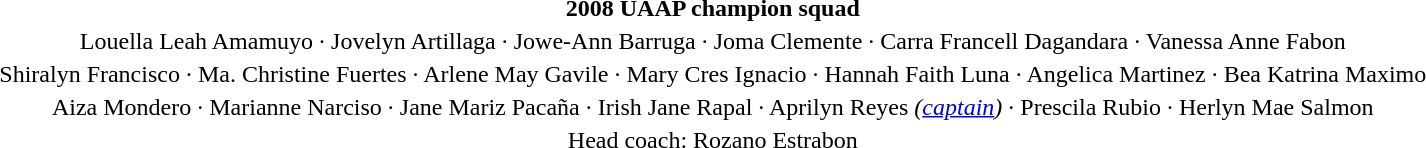<table class=toccolours style=margin:0.2em width=100%>
<tr>
<th style=>2008 UAAP champion squad</th>
</tr>
<tr align=center>
<td>Louella Leah Amamuyo ∙ Jovelyn Artillaga ∙ Jowe-Ann Barruga ∙ Joma Clemente ∙ Carra Francell Dagandara ∙ Vanessa Anne Fabon</td>
</tr>
<tr align=center>
<td>Shiralyn Francisco ∙ Ma. Christine Fuertes ∙ Arlene May Gavile ∙ Mary Cres Ignacio ∙ Hannah Faith Luna ∙ Angelica Martinez ∙ Bea Katrina Maximo</td>
</tr>
<tr align=center>
<td>Aiza Mondero ∙ Marianne Narciso ∙ Jane Mariz Pacaña ∙ Irish Jane Rapal ∙ Aprilyn Reyes <em>(<a href='#'>captain</a>)</em> ∙ Prescila Rubio ∙ Herlyn Mae Salmon</td>
</tr>
<tr align=center>
<td>Head coach: Rozano Estrabon</td>
</tr>
</table>
